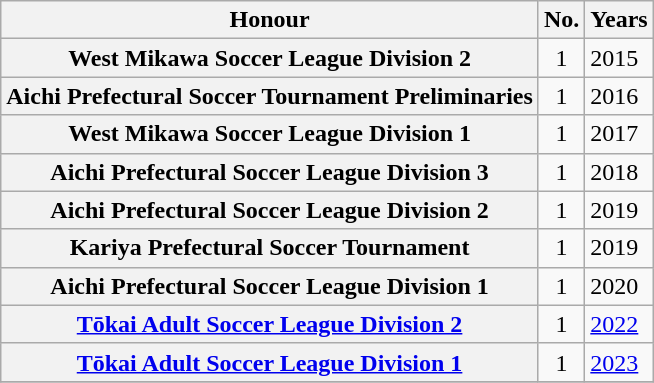<table class="wikitable plainrowheaders">
<tr>
<th scope=col>Honour</th>
<th scope=col>No.</th>
<th scope=col>Years</th>
</tr>
<tr>
<th scope=row>West Mikawa Soccer League Division 2</th>
<td align="center">1</td>
<td>2015</td>
</tr>
<tr>
<th scope=row>Aichi Prefectural Soccer Tournament Preliminaries</th>
<td align="center">1</td>
<td>2016</td>
</tr>
<tr>
<th scope=row>West Mikawa Soccer League Division 1</th>
<td align="center">1</td>
<td>2017</td>
</tr>
<tr>
<th scope=row>Aichi Prefectural Soccer League Division 3</th>
<td align="center">1</td>
<td>2018</td>
</tr>
<tr>
<th scope=row>Aichi Prefectural Soccer League Division 2</th>
<td align="center">1</td>
<td>2019</td>
</tr>
<tr>
<th scope=row>Kariya Prefectural Soccer Tournament</th>
<td align="center">1</td>
<td>2019</td>
</tr>
<tr>
<th scope=row>Aichi Prefectural Soccer League Division 1</th>
<td align="center">1</td>
<td>2020</td>
</tr>
<tr>
<th scope=row><a href='#'>Tōkai Adult Soccer League Division 2</a></th>
<td align="center">1</td>
<td><a href='#'>2022</a></td>
</tr>
<tr>
<th scope=row><a href='#'>Tōkai Adult Soccer League Division 1</a></th>
<td align="center">1</td>
<td><a href='#'>2023</a></td>
</tr>
<tr>
</tr>
</table>
